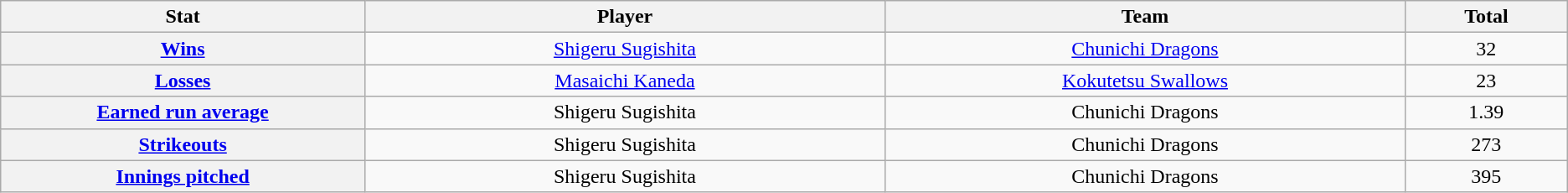<table class="wikitable" style="text-align:center;">
<tr>
<th scope="col" width="7%">Stat</th>
<th scope="col" width="10%">Player</th>
<th scope="col" width="10%">Team</th>
<th scope="col" width="3%">Total</th>
</tr>
<tr>
<th scope="row" style="text-align:center;"><a href='#'>Wins</a></th>
<td><a href='#'>Shigeru Sugishita</a></td>
<td><a href='#'>Chunichi Dragons</a></td>
<td>32</td>
</tr>
<tr>
<th scope="row" style="text-align:center;"><a href='#'>Losses</a></th>
<td><a href='#'>Masaichi Kaneda</a></td>
<td><a href='#'>Kokutetsu Swallows</a></td>
<td>23</td>
</tr>
<tr>
<th scope="row" style="text-align:center;"><a href='#'>Earned run average</a></th>
<td>Shigeru Sugishita</td>
<td>Chunichi Dragons</td>
<td>1.39</td>
</tr>
<tr>
<th scope="row" style="text-align:center;"><a href='#'>Strikeouts</a></th>
<td>Shigeru Sugishita</td>
<td>Chunichi Dragons</td>
<td>273</td>
</tr>
<tr>
<th scope="row" style="text-align:center;"><a href='#'>Innings pitched</a></th>
<td>Shigeru Sugishita</td>
<td>Chunichi Dragons</td>
<td>395</td>
</tr>
</table>
